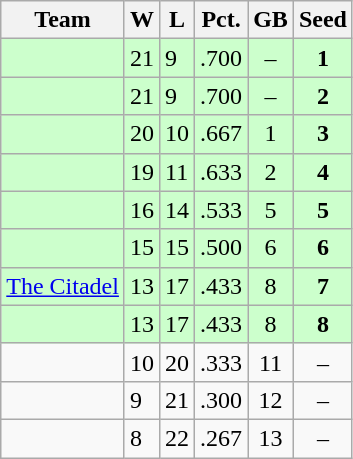<table class=wikitable>
<tr>
<th>Team</th>
<th>W</th>
<th>L</th>
<th>Pct.</th>
<th>GB</th>
<th>Seed</th>
</tr>
<tr bgcolor=#ccffcc>
<td></td>
<td>21</td>
<td>9</td>
<td>.700</td>
<td style="text-align:center;">–</td>
<td style="text-align:center;"><strong>1</strong></td>
</tr>
<tr bgcolor=#ccffcc>
<td></td>
<td>21</td>
<td>9</td>
<td>.700</td>
<td style="text-align:center;">–</td>
<td style="text-align:center;"><strong>2</strong></td>
</tr>
<tr bgcolor=#ccffcc>
<td></td>
<td>20</td>
<td>10</td>
<td>.667</td>
<td style="text-align:center;">1</td>
<td style="text-align:center;"><strong>3</strong></td>
</tr>
<tr bgcolor=#ccffcc>
<td></td>
<td>19</td>
<td>11</td>
<td>.633</td>
<td style="text-align:center;">2</td>
<td style="text-align:center;"><strong>4</strong></td>
</tr>
<tr bgcolor=#ccffcc>
<td></td>
<td>16</td>
<td>14</td>
<td>.533</td>
<td style="text-align:center;">5</td>
<td style="text-align:center;"><strong>5</strong></td>
</tr>
<tr bgcolor=#ccffcc>
<td></td>
<td>15</td>
<td>15</td>
<td>.500</td>
<td style="text-align:center;">6</td>
<td style="text-align:center;"><strong>6</strong></td>
</tr>
<tr bgcolor=#ccffcc>
<td><a href='#'>The Citadel</a></td>
<td>13</td>
<td>17</td>
<td>.433</td>
<td style="text-align:center;">8</td>
<td style="text-align:center;"><strong>7</strong></td>
</tr>
<tr bgcolor=#ccffcc>
<td></td>
<td>13</td>
<td>17</td>
<td>.433</td>
<td style="text-align:center;">8</td>
<td style="text-align:center;"><strong>8</strong></td>
</tr>
<tr>
<td></td>
<td>10</td>
<td>20</td>
<td>.333</td>
<td style="text-align:center;">11</td>
<td style="text-align:center;">–</td>
</tr>
<tr>
<td></td>
<td>9</td>
<td>21</td>
<td>.300</td>
<td style="text-align:center;">12</td>
<td style="text-align:center;">–</td>
</tr>
<tr>
<td></td>
<td>8</td>
<td>22</td>
<td>.267</td>
<td style="text-align:center;">13</td>
<td style="text-align:center;">–</td>
</tr>
</table>
